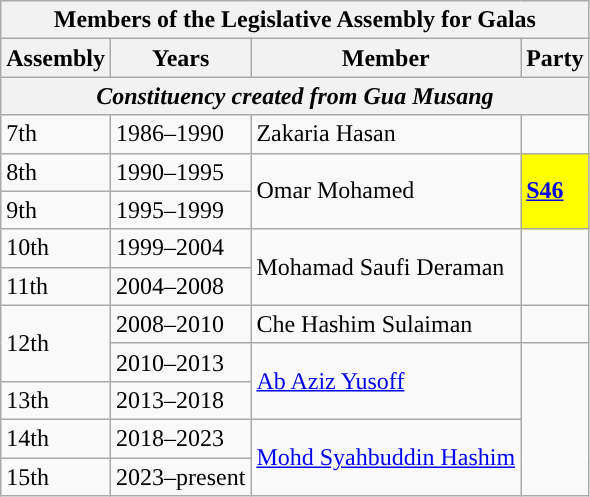<table class=wikitable>
<tr>
<th colspan=4>Members of the Legislative Assembly for Galas</th>
</tr>
<tr>
<th>Assembly</th>
<th>Years</th>
<th>Member</th>
<th>Party</th>
</tr>
<tr>
<th colspan=4 align=center><em>Constituency created from Gua Musang</em></th>
</tr>
<tr>
<td>7th</td>
<td>1986–1990</td>
<td>Zakaria Hasan</td>
<td></td>
</tr>
<tr>
<td>8th</td>
<td>1990–1995</td>
<td rowspan=2>Omar Mohamed</td>
<td rowspan=2 bgcolor="yellow"><strong><a href='#'>S46</a></strong></td>
</tr>
<tr>
<td>9th</td>
<td>1995–1999</td>
</tr>
<tr>
<td>10th</td>
<td>1999–2004</td>
<td rowspan=2>Mohamad Saufi Deraman</td>
<td rowspan=2></td>
</tr>
<tr>
<td>11th</td>
<td>2004–2008</td>
</tr>
<tr>
<td rowspan=2>12th</td>
<td>2008–2010</td>
<td>Che Hashim Sulaiman</td>
<td></td>
</tr>
<tr>
<td>2010–2013</td>
<td rowspan=2><a href='#'>Ab Aziz Yusoff</a></td>
<td rowspan="4"></td>
</tr>
<tr>
<td>13th</td>
<td>2013–2018</td>
</tr>
<tr>
<td>14th</td>
<td>2018–2023</td>
<td rowspan=2><a href='#'>Mohd Syahbuddin Hashim</a></td>
</tr>
<tr>
<td>15th</td>
<td>2023–present</td>
</tr>
</table>
